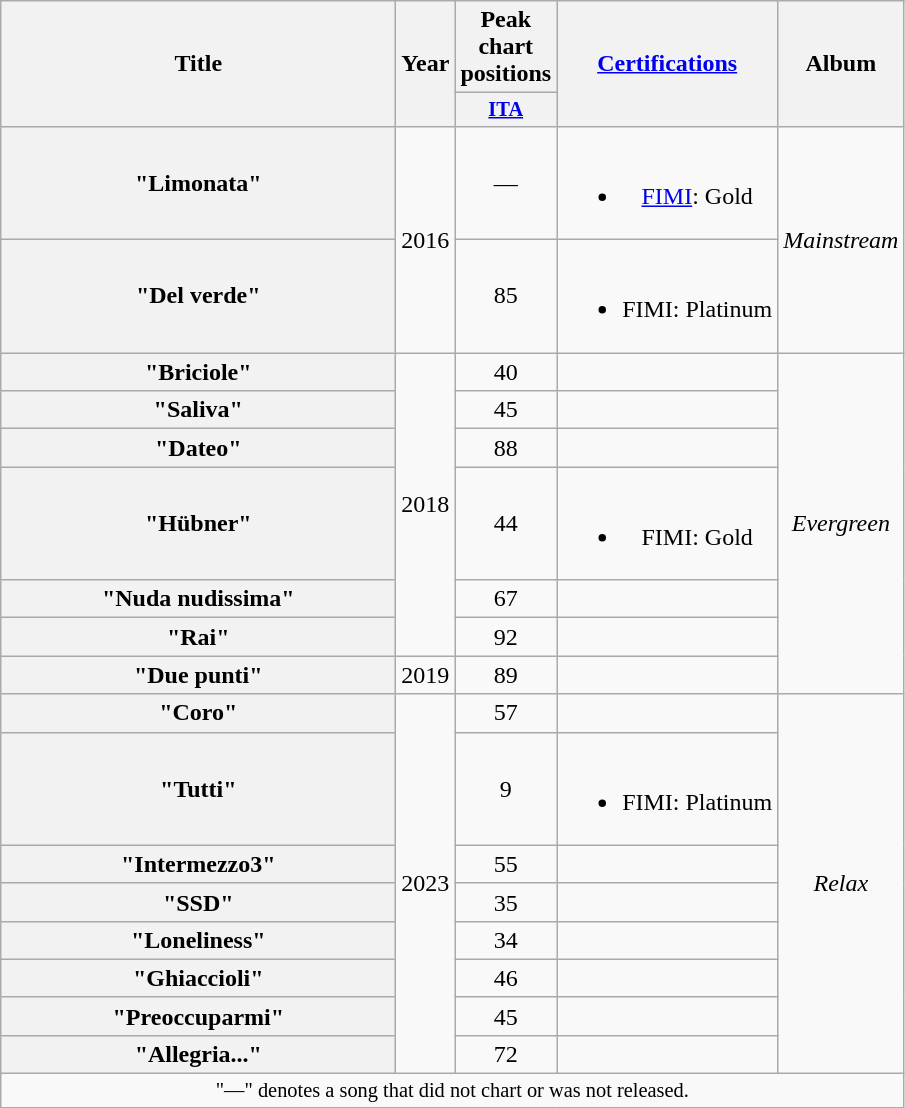<table class="wikitable plainrowheaders" style="text-align:center;">
<tr>
<th scope="col" rowspan="2" style="width:16em;">Title</th>
<th scope="col" rowspan="2" style="width:1em;">Year</th>
<th scope="col" colspan="1">Peak chart positions</th>
<th scope="col" rowspan="2"><a href='#'>Certifications</a></th>
<th scope="col" rowspan="2">Album</th>
</tr>
<tr>
<th scope="col" style="width:3em;font-size:85%;"><a href='#'>ITA</a><br></th>
</tr>
<tr>
<th scope="row">"Limonata"</th>
<td rowspan="2">2016</td>
<td>—</td>
<td><br><ul><li><a href='#'>FIMI</a>: Gold</li></ul></td>
<td rowspan="2"><em>Mainstream</em></td>
</tr>
<tr>
<th scope="row">"Del verde"</th>
<td>85</td>
<td><br><ul><li>FIMI: Platinum</li></ul></td>
</tr>
<tr>
<th scope="row">"Briciole"</th>
<td rowspan="6">2018</td>
<td>40</td>
<td></td>
<td rowspan="7"><em>Evergreen</em></td>
</tr>
<tr>
<th scope="row">"Saliva"</th>
<td>45</td>
<td></td>
</tr>
<tr>
<th scope="row">"Dateo"</th>
<td>88</td>
<td></td>
</tr>
<tr>
<th scope="row">"Hübner"</th>
<td>44</td>
<td><br><ul><li>FIMI: Gold</li></ul></td>
</tr>
<tr>
<th scope="row">"Nuda nudissima"</th>
<td>67</td>
<td></td>
</tr>
<tr>
<th scope="row">"Rai"</th>
<td>92</td>
<td></td>
</tr>
<tr>
<th scope="row">"Due punti"</th>
<td>2019</td>
<td>89</td>
<td></td>
</tr>
<tr>
<th scope="row">"Coro"</th>
<td rowspan="8">2023</td>
<td>57</td>
<td></td>
<td rowspan="8"><em>Relax</em></td>
</tr>
<tr>
<th scope="row">"Tutti"</th>
<td>9</td>
<td><br><ul><li>FIMI: Platinum</li></ul></td>
</tr>
<tr>
<th scope="row">"Intermezzo3"</th>
<td>55</td>
<td></td>
</tr>
<tr>
<th scope="row">"SSD"</th>
<td>35</td>
<td></td>
</tr>
<tr>
<th scope="row">"Loneliness"</th>
<td>34</td>
<td></td>
</tr>
<tr>
<th scope="row">"Ghiaccioli"</th>
<td>46</td>
<td></td>
</tr>
<tr>
<th scope="row">"Preoccuparmi"</th>
<td>45</td>
<td></td>
</tr>
<tr>
<th scope="row">"Allegria..."</th>
<td>72</td>
<td></td>
</tr>
<tr>
<td colspan="5" style="text-align:center; font-size:85%;">"—" denotes a song that did not chart or was not released.</td>
</tr>
</table>
